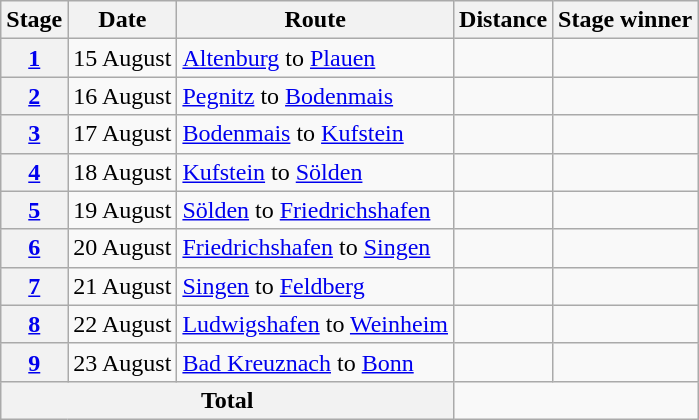<table class="wikitable">
<tr>
<th scope="col">Stage</th>
<th scope="col">Date</th>
<th scope="col">Route</th>
<th scope="col">Distance</th>
<th scope="col">Stage winner</th>
</tr>
<tr>
<th scope="row" style="text-align:center;"><a href='#'>1</a></th>
<td style="text-align:center;">15 August</td>
<td><a href='#'>Altenburg</a> to <a href='#'>Plauen</a></td>
<td style="text-align:center;"></td>
<td></td>
</tr>
<tr>
<th scope="row" style="text-align:center;"><a href='#'>2</a></th>
<td style="text-align:center;">16 August</td>
<td><a href='#'>Pegnitz</a> to <a href='#'>Bodenmais</a></td>
<td style="text-align:center;"></td>
<td></td>
</tr>
<tr>
<th scope="row" style="text-align:center;"><a href='#'>3</a></th>
<td style="text-align:center;">17 August</td>
<td><a href='#'>Bodenmais</a> to <a href='#'>Kufstein</a></td>
<td style="text-align:center;"></td>
<td></td>
</tr>
<tr>
<th scope="row" style="text-align:center;"><a href='#'>4</a></th>
<td style="text-align:center;">18 August</td>
<td><a href='#'>Kufstein</a> to <a href='#'>Sölden</a></td>
<td style="text-align:center;"></td>
<td></td>
</tr>
<tr>
<th scope="row" style="text-align:center;"><a href='#'>5</a></th>
<td style="text-align:center;">19 August</td>
<td><a href='#'>Sölden</a> to <a href='#'>Friedrichshafen</a></td>
<td style="text-align:center;"></td>
<td></td>
</tr>
<tr>
<th scope="row" style="text-align:center;"><a href='#'>6</a></th>
<td style="text-align:center;">20 August</td>
<td><a href='#'>Friedrichshafen</a> to <a href='#'>Singen</a></td>
<td style="text-align:center;"></td>
<td></td>
</tr>
<tr>
<th scope="row" style="text-align:center;"><a href='#'>7</a></th>
<td style="text-align:center;">21 August</td>
<td><a href='#'>Singen</a> to <a href='#'>Feldberg</a></td>
<td style="text-align:center;"></td>
<td></td>
</tr>
<tr>
<th scope="row" style="text-align:center;"><a href='#'>8</a></th>
<td style="text-align:center;">22 August</td>
<td><a href='#'>Ludwigshafen</a> to <a href='#'>Weinheim</a></td>
<td style="text-align:center;"></td>
<td><s></s></td>
</tr>
<tr>
<th scope="row" style="text-align:center;"><a href='#'>9</a></th>
<td style="text-align:center;">23 August</td>
<td><a href='#'>Bad Kreuznach</a> to <a href='#'>Bonn</a></td>
<td style="text-align:center;"></td>
<td></td>
</tr>
<tr>
<th colspan="3">Total</th>
<td colspan="2" align="center"></td>
</tr>
</table>
